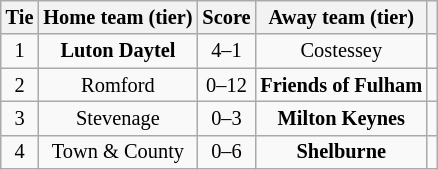<table class="wikitable" style="text-align:center; font-size:85%">
<tr>
<th>Tie</th>
<th>Home team (tier)</th>
<th>Score</th>
<th>Away team (tier)</th>
<th></th>
</tr>
<tr>
<td align="center">1</td>
<td><strong>Luton Daytel</strong></td>
<td align="center">4–1</td>
<td>Costessey</td>
<td></td>
</tr>
<tr>
<td align="center">2</td>
<td>Romford</td>
<td align="center">0–12</td>
<td><strong>Friends of Fulham</strong></td>
<td></td>
</tr>
<tr>
<td align="center">3</td>
<td>Stevenage</td>
<td align="center">0–3</td>
<td><strong>Milton Keynes</strong></td>
<td></td>
</tr>
<tr>
<td align="center">4</td>
<td>Town & County</td>
<td align="center">0–6</td>
<td><strong>Shelburne</strong></td>
<td></td>
</tr>
</table>
